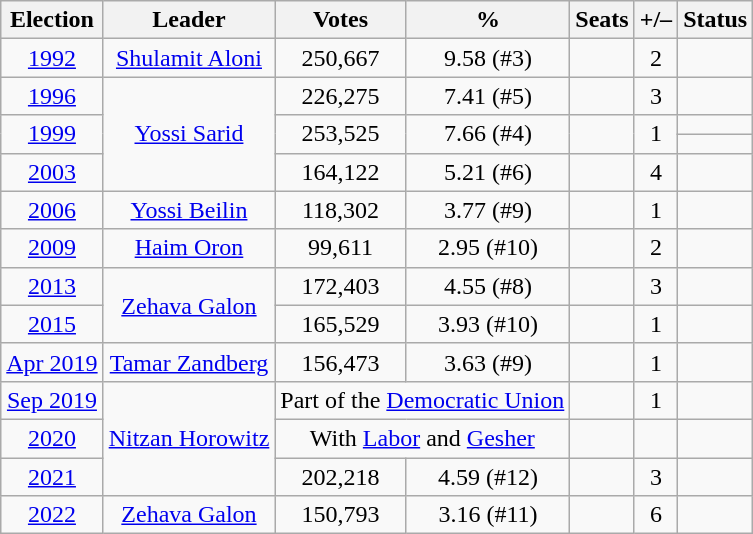<table class=wikitable style=text-align:center>
<tr>
<th>Election</th>
<th>Leader</th>
<th>Votes</th>
<th>%</th>
<th>Seats</th>
<th>+/–</th>
<th>Status</th>
</tr>
<tr>
<td><a href='#'>1992</a></td>
<td><a href='#'>Shulamit Aloni</a></td>
<td>250,667</td>
<td>9.58 (#3)</td>
<td></td>
<td> 2</td>
<td></td>
</tr>
<tr>
<td><a href='#'>1996</a></td>
<td rowspan=4><a href='#'>Yossi Sarid</a></td>
<td>226,275</td>
<td>7.41 (#5)</td>
<td></td>
<td> 3</td>
<td></td>
</tr>
<tr>
<td rowspan=2><a href='#'>1999</a></td>
<td rowspan=2>253,525</td>
<td rowspan=2>7.66 (#4)</td>
<td rowspan=2></td>
<td rowspan=2> 1</td>
<td></td>
</tr>
<tr>
<td></td>
</tr>
<tr>
<td><a href='#'>2003</a></td>
<td>164,122</td>
<td>5.21 (#6)</td>
<td></td>
<td> 4</td>
<td></td>
</tr>
<tr>
<td><a href='#'>2006</a></td>
<td><a href='#'>Yossi Beilin</a></td>
<td>118,302</td>
<td>3.77 (#9)</td>
<td></td>
<td> 1</td>
<td></td>
</tr>
<tr>
<td><a href='#'>2009</a></td>
<td><a href='#'>Haim Oron</a></td>
<td>99,611</td>
<td>2.95 (#10)</td>
<td></td>
<td> 2</td>
<td></td>
</tr>
<tr>
<td><a href='#'>2013</a></td>
<td rowspan=2><a href='#'>Zehava Galon</a></td>
<td>172,403</td>
<td>4.55 (#8)</td>
<td></td>
<td> 3</td>
<td></td>
</tr>
<tr>
<td><a href='#'>2015</a></td>
<td>165,529</td>
<td>3.93 (#10)</td>
<td></td>
<td> 1</td>
<td></td>
</tr>
<tr>
<td><a href='#'>Apr 2019</a></td>
<td><a href='#'>Tamar Zandberg</a></td>
<td>156,473</td>
<td>3.63 (#9)</td>
<td></td>
<td> 1</td>
<td></td>
</tr>
<tr>
<td><a href='#'>Sep 2019</a></td>
<td rowspan=3><a href='#'>Nitzan Horowitz</a></td>
<td colspan=2>Part of the <a href='#'>Democratic Union</a></td>
<td></td>
<td> 1</td>
<td></td>
</tr>
<tr>
<td><a href='#'>2020</a></td>
<td colspan=2>With <a href='#'>Labor</a> and <a href='#'>Gesher</a></td>
<td></td>
<td></td>
<td></td>
</tr>
<tr>
<td><a href='#'>2021</a></td>
<td>202,218</td>
<td>4.59 (#12)</td>
<td></td>
<td> 3</td>
<td></td>
</tr>
<tr>
<td><a href='#'>2022</a></td>
<td><a href='#'>Zehava Galon</a></td>
<td>150,793</td>
<td>3.16 (#11)</td>
<td></td>
<td> 6</td>
<td></td>
</tr>
</table>
